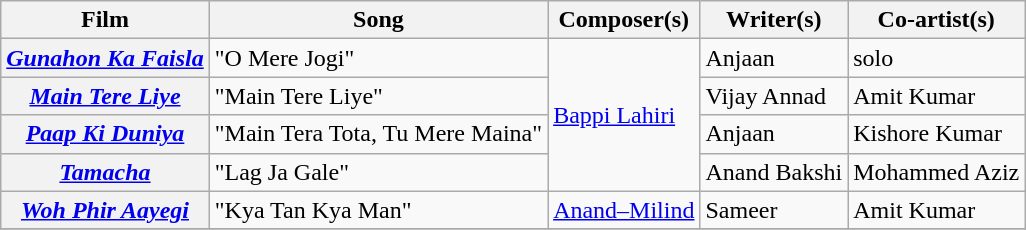<table class="wikitable sortable">
<tr>
<th>Film</th>
<th>Song</th>
<th>Composer(s)</th>
<th>Writer(s)</th>
<th>Co-artist(s)</th>
</tr>
<tr>
<th><em><a href='#'>Gunahon Ka Faisla</a></em></th>
<td>"O Mere Jogi"</td>
<td rowspan=4><a href='#'>Bappi Lahiri</a></td>
<td>Anjaan</td>
<td>solo</td>
</tr>
<tr>
<th><em><a href='#'>Main Tere Liye</a></em></th>
<td>"Main Tere Liye"</td>
<td>Vijay Annad</td>
<td>Amit Kumar</td>
</tr>
<tr>
<th><em><a href='#'>Paap Ki Duniya</a></em></th>
<td>"Main Tera Tota,  Tu Mere Maina"</td>
<td>Anjaan</td>
<td>Kishore Kumar</td>
</tr>
<tr>
<th><em><a href='#'>Tamacha</a></em></th>
<td>"Lag Ja Gale"</td>
<td>Anand Bakshi</td>
<td>Mohammed Aziz</td>
</tr>
<tr>
<th><em><a href='#'>Woh Phir Aayegi</a></em></th>
<td>"Kya Tan Kya Man"</td>
<td><a href='#'>Anand–Milind</a></td>
<td>Sameer</td>
<td>Amit Kumar</td>
</tr>
<tr>
</tr>
</table>
